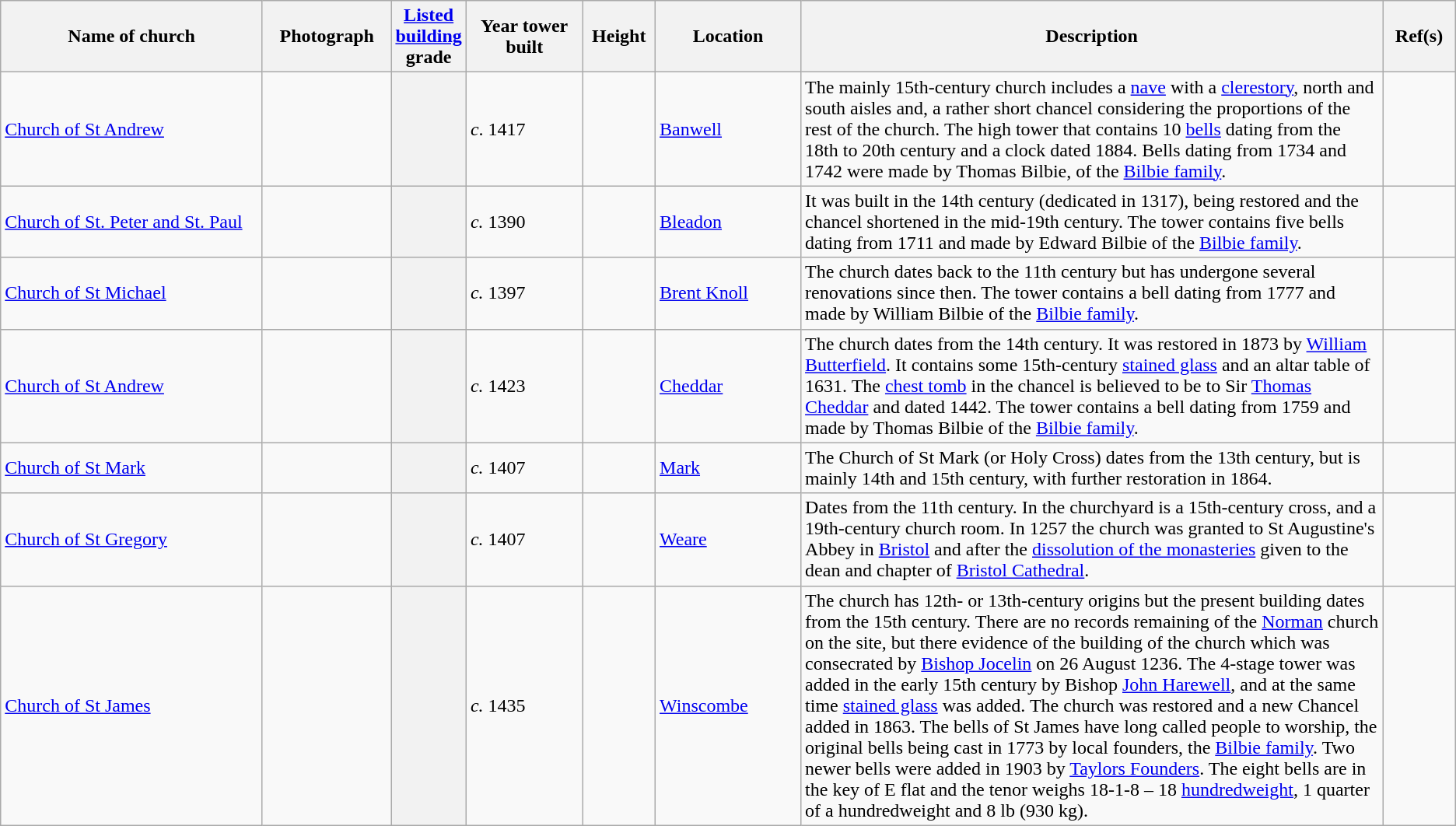<table class="wikitable sortable" width:100%; border:0px; text-align:left; line-height:150%;">
<tr>
<th height="17" width="18%">Name of church</th>
<th class="unsortable">Photograph</th>
<th height="17" width="5%"><a href='#'>Listed building</a> grade</th>
<th height="17" width="8%">Year tower built</th>
<th height="17" width="5%">Height</th>
<th height="17" width="10%">Location</th>
<th class="unsortable" height="17" width="40%">Description</th>
<th class="unsortable" height="17" width="5%">Ref(s)</th>
</tr>
<tr>
<td><a href='#'>Church of St Andrew</a></td>
<td></td>
<th></th>
<td><em>c</em>. 1417</td>
<td></td>
<td><a href='#'>Banwell</a><br></td>
<td>The mainly 15th-century church includes a <a href='#'>nave</a> with a <a href='#'>clerestory</a>, north and south aisles and, a rather short chancel considering the proportions of the rest of the church. The high tower that contains 10 <a href='#'>bells</a> dating from the 18th to 20th century and a clock dated 1884. Bells dating from 1734 and 1742 were made by Thomas Bilbie, of the <a href='#'>Bilbie family</a>.</td>
<td></td>
</tr>
<tr>
<td><a href='#'>Church of St. Peter and St. Paul</a></td>
<td></td>
<th></th>
<td><em>c.</em> 1390</td>
<td></td>
<td><a href='#'>Bleadon</a><br></td>
<td>It was built in the 14th century (dedicated in 1317), being restored and the chancel shortened in the mid-19th century. The tower contains five bells dating from 1711 and made by Edward Bilbie of the <a href='#'>Bilbie family</a>.</td>
<td></td>
</tr>
<tr>
<td><a href='#'>Church of St Michael</a></td>
<td></td>
<th></th>
<td><em>c.</em> 1397</td>
<td></td>
<td><a href='#'>Brent Knoll</a><br></td>
<td>The church dates back to the 11th century but has undergone several renovations since then. The tower contains a bell dating from 1777 and made by William Bilbie of the <a href='#'>Bilbie family</a>.</td>
<td></td>
</tr>
<tr>
<td><a href='#'>Church of St Andrew</a></td>
<td></td>
<th></th>
<td><em>c.</em> 1423</td>
<td></td>
<td><a href='#'>Cheddar</a><br></td>
<td>The church dates from the 14th century. It was restored in 1873 by <a href='#'>William Butterfield</a>. It contains some 15th-century <a href='#'>stained glass</a> and an altar table of 1631. The <a href='#'>chest tomb</a> in the chancel is believed to be to Sir <a href='#'>Thomas Cheddar</a> and dated 1442. The tower contains a bell dating from 1759 and made by Thomas Bilbie of the <a href='#'>Bilbie family</a>.</td>
<td></td>
</tr>
<tr>
<td><a href='#'>Church of St Mark</a></td>
<td></td>
<th></th>
<td><em>c.</em> 1407</td>
<td></td>
<td><a href='#'>Mark</a><br></td>
<td>The Church of St Mark (or Holy Cross) dates from the 13th century, but is mainly 14th and 15th century, with further restoration in 1864.</td>
<td></td>
</tr>
<tr>
<td><a href='#'>Church of St Gregory</a></td>
<td></td>
<th></th>
<td><em>c.</em> 1407</td>
<td></td>
<td><a href='#'>Weare</a><br></td>
<td>Dates from the 11th century. In the churchyard is a 15th-century cross, and a 19th-century church room. In 1257 the church was granted to St Augustine's Abbey in <a href='#'>Bristol</a> and after the <a href='#'>dissolution of the monasteries</a> given to the dean and chapter of <a href='#'>Bristol Cathedral</a>.</td>
<td></td>
</tr>
<tr>
<td><a href='#'>Church of St James</a></td>
<td></td>
<th></th>
<td><em>c.</em> 1435</td>
<td></td>
<td><a href='#'>Winscombe</a><br></td>
<td>The church has 12th- or 13th-century origins but the present building dates from the 15th century. There are no records remaining of the <a href='#'>Norman</a> church on the site, but there evidence of the building of the church which was consecrated by <a href='#'>Bishop Jocelin</a> on 26 August 1236. The 4-stage tower was added in the early 15th century by Bishop <a href='#'>John Harewell</a>, and at the same time <a href='#'>stained glass</a> was added. The church was restored and a new Chancel added in 1863. The bells of St James have long called people to worship, the original bells being cast in 1773 by local founders, the <a href='#'>Bilbie family</a>. Two newer bells were added in 1903 by <a href='#'>Taylors Founders</a>. The eight bells are in the key of E flat and the tenor weighs 18-1-8 – 18 <a href='#'>hundredweight</a>, 1 quarter of a hundredweight and 8 lb (930 kg).</td>
<td></td>
</tr>
</table>
